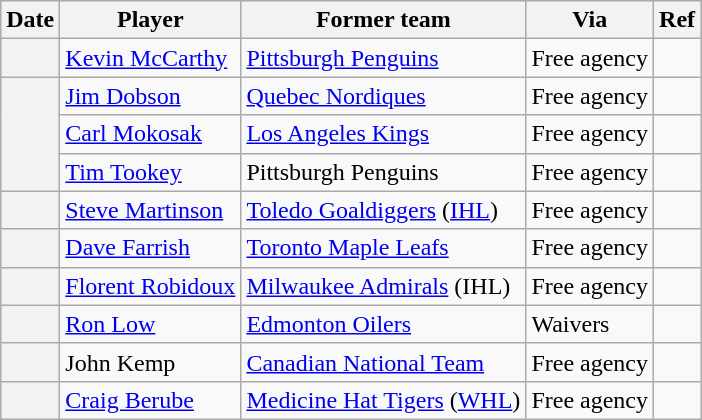<table class="wikitable plainrowheaders">
<tr style="background:#ddd; text-align:center;">
<th>Date</th>
<th>Player</th>
<th>Former team</th>
<th>Via</th>
<th>Ref</th>
</tr>
<tr>
<th scope="row"></th>
<td><a href='#'>Kevin McCarthy</a></td>
<td><a href='#'>Pittsburgh Penguins</a></td>
<td>Free agency</td>
<td></td>
</tr>
<tr>
<th scope="row" rowspan="3"></th>
<td><a href='#'>Jim Dobson</a></td>
<td><a href='#'>Quebec Nordiques</a></td>
<td>Free agency</td>
<td></td>
</tr>
<tr>
<td><a href='#'>Carl Mokosak</a></td>
<td><a href='#'>Los Angeles Kings</a></td>
<td>Free agency</td>
<td></td>
</tr>
<tr>
<td><a href='#'>Tim Tookey</a></td>
<td>Pittsburgh Penguins</td>
<td>Free agency</td>
<td></td>
</tr>
<tr>
<th scope="row"></th>
<td><a href='#'>Steve Martinson</a></td>
<td><a href='#'>Toledo Goaldiggers</a> (<a href='#'>IHL</a>)</td>
<td>Free agency</td>
<td></td>
</tr>
<tr>
<th scope="row"></th>
<td><a href='#'>Dave Farrish</a></td>
<td><a href='#'>Toronto Maple Leafs</a></td>
<td>Free agency</td>
<td></td>
</tr>
<tr>
<th scope="row"></th>
<td><a href='#'>Florent Robidoux</a></td>
<td><a href='#'>Milwaukee Admirals</a> (IHL)</td>
<td>Free agency</td>
<td></td>
</tr>
<tr>
<th scope="row"></th>
<td><a href='#'>Ron Low</a></td>
<td><a href='#'>Edmonton Oilers</a></td>
<td>Waivers</td>
<td></td>
</tr>
<tr>
<th scope="row"></th>
<td>John Kemp</td>
<td><a href='#'>Canadian National Team</a></td>
<td>Free agency</td>
<td></td>
</tr>
<tr>
<th scope="row"></th>
<td><a href='#'>Craig Berube</a></td>
<td><a href='#'>Medicine Hat Tigers</a> (<a href='#'>WHL</a>)</td>
<td>Free agency</td>
<td></td>
</tr>
</table>
